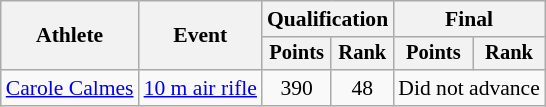<table class="wikitable" style="font-size:90%">
<tr>
<th rowspan="2">Athlete</th>
<th rowspan="2">Event</th>
<th colspan=2>Qualification</th>
<th colspan=2>Final</th>
</tr>
<tr style="font-size:95%">
<th>Points</th>
<th>Rank</th>
<th>Points</th>
<th>Rank</th>
</tr>
<tr align=center>
<td align=left><a href='#'>Carole Calmes</a></td>
<td align=left><a href='#'>10 m air rifle</a></td>
<td>390</td>
<td>48</td>
<td colspan=2>Did not advance</td>
</tr>
</table>
